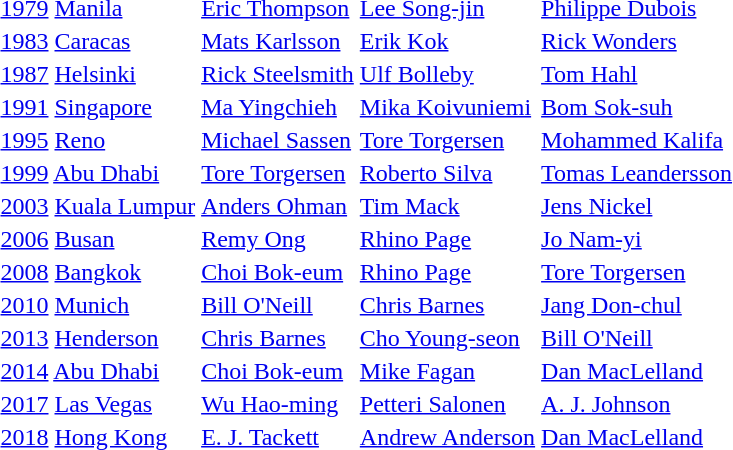<table>
<tr>
<td><a href='#'>1979</a> <a href='#'>Manila</a></td>
<td> <a href='#'>Eric Thompson</a></td>
<td> <a href='#'>Lee Song-jin</a></td>
<td> <a href='#'>Philippe Dubois</a></td>
</tr>
<tr>
<td><a href='#'>1983</a> <a href='#'>Caracas</a></td>
<td> <a href='#'>Mats Karlsson</a></td>
<td> <a href='#'>Erik Kok</a></td>
<td> <a href='#'>Rick Wonders</a></td>
</tr>
<tr>
<td><a href='#'>1987</a> <a href='#'>Helsinki</a></td>
<td> <a href='#'>Rick Steelsmith</a></td>
<td> <a href='#'>Ulf Bolleby</a></td>
<td> <a href='#'>Tom Hahl</a></td>
</tr>
<tr>
<td><a href='#'>1991</a> <a href='#'>Singapore</a></td>
<td> <a href='#'>Ma Yingchieh</a></td>
<td> <a href='#'>Mika Koivuniemi</a></td>
<td> <a href='#'>Bom Sok-suh</a></td>
</tr>
<tr>
<td><a href='#'>1995</a> <a href='#'>Reno</a></td>
<td> <a href='#'>Michael Sassen</a></td>
<td> <a href='#'>Tore Torgersen</a></td>
<td> <a href='#'>Mohammed Kalifa</a></td>
</tr>
<tr>
<td><a href='#'>1999</a> <a href='#'>Abu Dhabi</a></td>
<td> <a href='#'>Tore Torgersen</a></td>
<td> <a href='#'>Roberto Silva</a></td>
<td> <a href='#'>Tomas Leandersson</a></td>
</tr>
<tr>
<td><a href='#'>2003</a> <a href='#'>Kuala Lumpur</a></td>
<td> <a href='#'>Anders Ohman</a></td>
<td> <a href='#'>Tim Mack</a></td>
<td> <a href='#'>Jens Nickel</a></td>
</tr>
<tr>
<td><a href='#'>2006</a> <a href='#'>Busan</a></td>
<td> <a href='#'>Remy Ong</a></td>
<td> <a href='#'>Rhino Page</a></td>
<td> <a href='#'>Jo Nam-yi</a></td>
</tr>
<tr>
<td><a href='#'>2008</a> <a href='#'>Bangkok</a></td>
<td> <a href='#'>Choi Bok-eum</a></td>
<td> <a href='#'>Rhino Page</a></td>
<td> <a href='#'>Tore Torgersen</a></td>
</tr>
<tr>
<td><a href='#'>2010</a> <a href='#'>Munich</a></td>
<td> <a href='#'>Bill O'Neill</a></td>
<td> <a href='#'>Chris Barnes</a></td>
<td> <a href='#'>Jang Don-chul</a></td>
</tr>
<tr>
<td><a href='#'>2013</a> <a href='#'>Henderson</a></td>
<td> <a href='#'>Chris Barnes</a></td>
<td> <a href='#'>Cho Young-seon</a></td>
<td> <a href='#'>Bill O'Neill</a></td>
</tr>
<tr>
<td><a href='#'>2014</a> <a href='#'>Abu Dhabi</a></td>
<td> <a href='#'>Choi Bok-eum</a></td>
<td> <a href='#'>Mike Fagan</a></td>
<td> <a href='#'>Dan MacLelland</a></td>
</tr>
<tr>
<td><a href='#'>2017</a> <a href='#'>Las Vegas</a></td>
<td> <a href='#'>Wu Hao-ming</a></td>
<td> <a href='#'>Petteri Salonen</a></td>
<td> <a href='#'>A. J. Johnson</a></td>
</tr>
<tr>
<td><a href='#'>2018</a> <a href='#'>Hong Kong</a></td>
<td> <a href='#'>E. J. Tackett</a></td>
<td> <a href='#'>Andrew Anderson</a></td>
<td> <a href='#'>Dan MacLelland</a></td>
</tr>
</table>
